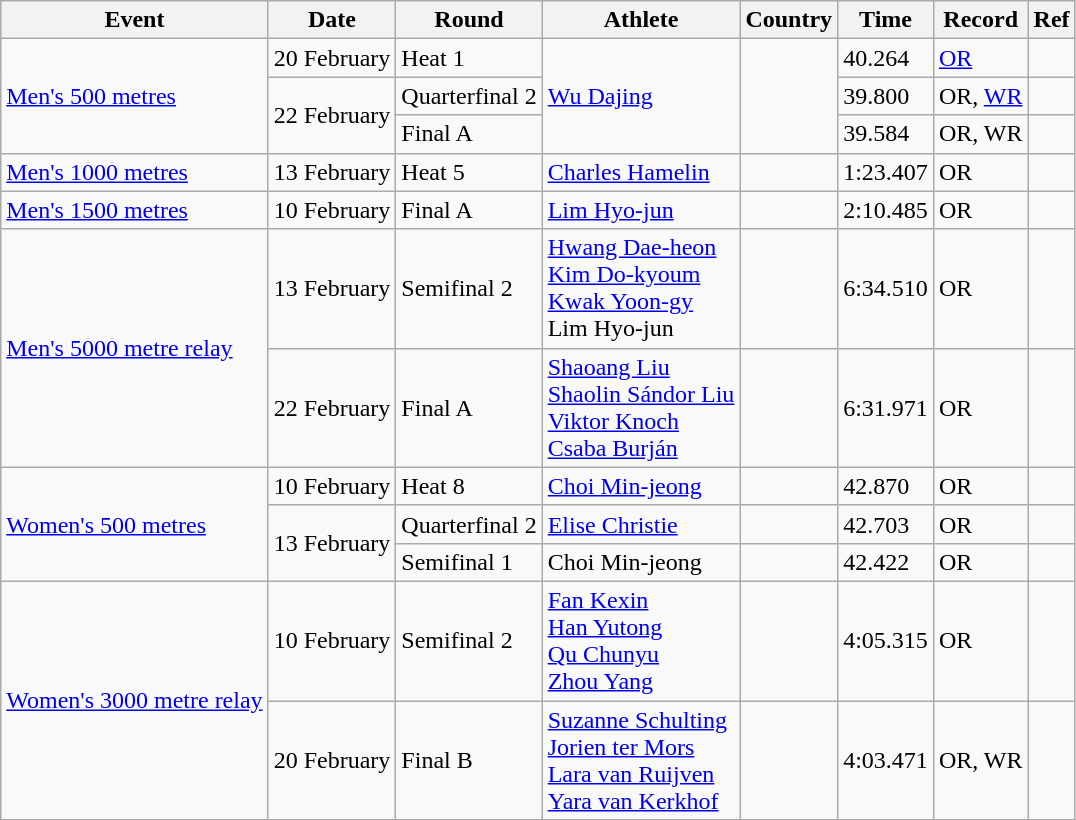<table class="wikitable">
<tr>
<th>Event</th>
<th>Date</th>
<th>Round</th>
<th>Athlete</th>
<th>Country</th>
<th>Time</th>
<th>Record</th>
<th>Ref</th>
</tr>
<tr>
<td rowspan=3><a href='#'>Men's 500 metres</a></td>
<td>20 February</td>
<td>Heat 1</td>
<td rowspan=3><a href='#'>Wu Dajing</a></td>
<td rowspan=3></td>
<td>40.264</td>
<td><a href='#'>OR</a></td>
<td align=center></td>
</tr>
<tr>
<td rowspan=2>22 February</td>
<td>Quarterfinal 2</td>
<td>39.800</td>
<td>OR, <a href='#'>WR</a></td>
<td align=center></td>
</tr>
<tr>
<td>Final A</td>
<td>39.584</td>
<td>OR, WR</td>
<td align=center></td>
</tr>
<tr>
<td><a href='#'>Men's 1000 metres</a></td>
<td>13 February</td>
<td>Heat 5</td>
<td><a href='#'>Charles Hamelin</a></td>
<td></td>
<td>1:23.407</td>
<td>OR</td>
<td align=center></td>
</tr>
<tr>
<td><a href='#'>Men's 1500 metres</a></td>
<td>10 February</td>
<td>Final A</td>
<td><a href='#'>Lim Hyo-jun</a></td>
<td></td>
<td>2:10.485</td>
<td>OR</td>
<td align=center></td>
</tr>
<tr>
<td rowspan=2><a href='#'>Men's 5000 metre relay</a></td>
<td>13 February</td>
<td>Semifinal 2</td>
<td><a href='#'>Hwang Dae-heon</a><br><a href='#'>Kim Do-kyoum</a><br><a href='#'>Kwak Yoon-gy</a><br>Lim Hyo-jun</td>
<td></td>
<td>6:34.510</td>
<td>OR</td>
<td align=center></td>
</tr>
<tr>
<td>22 February</td>
<td>Final A</td>
<td><a href='#'>Shaoang Liu</a><br><a href='#'>Shaolin Sándor Liu</a><br><a href='#'>Viktor Knoch</a><br><a href='#'>Csaba Burján</a></td>
<td></td>
<td>6:31.971</td>
<td>OR</td>
<td align=center></td>
</tr>
<tr>
<td rowspan=3><a href='#'>Women's 500 metres</a></td>
<td>10 February</td>
<td>Heat 8</td>
<td><a href='#'>Choi Min-jeong</a></td>
<td></td>
<td>42.870</td>
<td>OR</td>
<td align=center></td>
</tr>
<tr>
<td rowspan=2>13 February</td>
<td>Quarterfinal 2</td>
<td><a href='#'>Elise Christie</a></td>
<td></td>
<td>42.703</td>
<td>OR</td>
<td align=center></td>
</tr>
<tr>
<td>Semifinal 1</td>
<td>Choi Min-jeong</td>
<td></td>
<td>42.422</td>
<td>OR</td>
<td align=center></td>
</tr>
<tr>
<td rowspan=2><a href='#'>Women's 3000 metre relay</a></td>
<td>10 February</td>
<td>Semifinal 2</td>
<td><a href='#'>Fan Kexin</a><br><a href='#'>Han Yutong</a><br><a href='#'>Qu Chunyu</a><br><a href='#'>Zhou Yang</a></td>
<td></td>
<td>4:05.315</td>
<td>OR</td>
<td align=center></td>
</tr>
<tr>
<td>20 February</td>
<td>Final B</td>
<td><a href='#'>Suzanne Schulting</a><br><a href='#'>Jorien ter Mors</a><br><a href='#'>Lara van Ruijven</a><br><a href='#'>Yara van Kerkhof</a></td>
<td></td>
<td>4:03.471</td>
<td>OR, WR</td>
<td align=center></td>
</tr>
</table>
